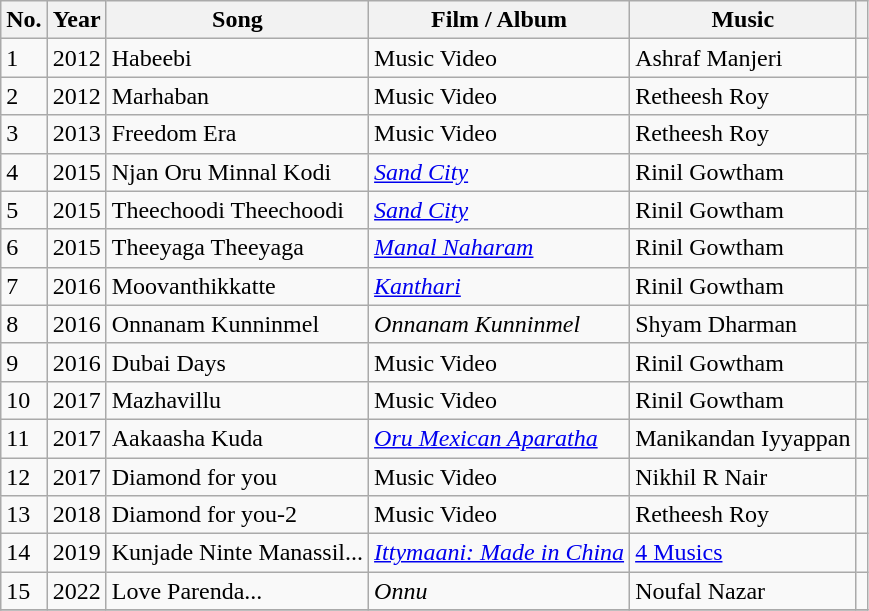<table class="wikitable">
<tr>
<th>No.</th>
<th>Year</th>
<th>Song</th>
<th>Film / Album</th>
<th>Music</th>
<th></th>
</tr>
<tr>
<td>1</td>
<td>2012</td>
<td>Habeebi</td>
<td>Music Video</td>
<td>Ashraf Manjeri</td>
<td></td>
</tr>
<tr>
<td>2</td>
<td>2012</td>
<td>Marhaban</td>
<td>Music Video</td>
<td>Retheesh Roy</td>
<td></td>
</tr>
<tr>
<td>3</td>
<td>2013</td>
<td>Freedom Era</td>
<td>Music Video</td>
<td>Retheesh Roy</td>
<td></td>
</tr>
<tr>
<td>4</td>
<td>2015</td>
<td>Njan Oru Minnal Kodi</td>
<td><em><a href='#'>Sand City</a></em></td>
<td>Rinil Gowtham</td>
<td></td>
</tr>
<tr>
<td>5</td>
<td>2015</td>
<td>Theechoodi Theechoodi</td>
<td><em><a href='#'>Sand City</a></em></td>
<td>Rinil Gowtham</td>
<td></td>
</tr>
<tr>
<td>6</td>
<td>2015</td>
<td>Theeyaga Theeyaga</td>
<td><em><a href='#'>Manal Naharam</a></em></td>
<td>Rinil Gowtham</td>
<td></td>
</tr>
<tr>
<td>7</td>
<td>2016</td>
<td>Moovanthikkatte</td>
<td><em><a href='#'>Kanthari</a></em></td>
<td>Rinil Gowtham</td>
<td></td>
</tr>
<tr>
<td>8</td>
<td>2016</td>
<td>Onnanam Kunninmel</td>
<td><em>Onnanam Kunninmel</em></td>
<td>Shyam Dharman</td>
<td></td>
</tr>
<tr>
<td>9</td>
<td>2016</td>
<td>Dubai Days</td>
<td>Music Video</td>
<td>Rinil Gowtham</td>
<td></td>
</tr>
<tr>
<td>10</td>
<td>2017</td>
<td>Mazhavillu</td>
<td>Music Video</td>
<td>Rinil Gowtham</td>
<td></td>
</tr>
<tr>
<td>11</td>
<td>2017</td>
<td>Aakaasha Kuda</td>
<td><em><a href='#'>Oru Mexican Aparatha</a></em></td>
<td>Manikandan Iyyappan</td>
<td></td>
</tr>
<tr>
<td>12</td>
<td>2017</td>
<td>Diamond for you</td>
<td>Music Video</td>
<td>Nikhil R Nair</td>
<td></td>
</tr>
<tr>
<td>13</td>
<td>2018</td>
<td>Diamond for you-2</td>
<td>Music Video</td>
<td>Retheesh Roy</td>
<td></td>
</tr>
<tr>
<td>14</td>
<td>2019</td>
<td>Kunjade Ninte Manassil...</td>
<td><em><a href='#'>Ittymaani: Made in China</a></em></td>
<td><a href='#'>4 Musics</a></td>
<td></td>
</tr>
<tr>
<td>15</td>
<td>2022</td>
<td>Love Parenda...</td>
<td><em>Onnu</em></td>
<td>Noufal Nazar</td>
<td></td>
</tr>
<tr>
</tr>
</table>
